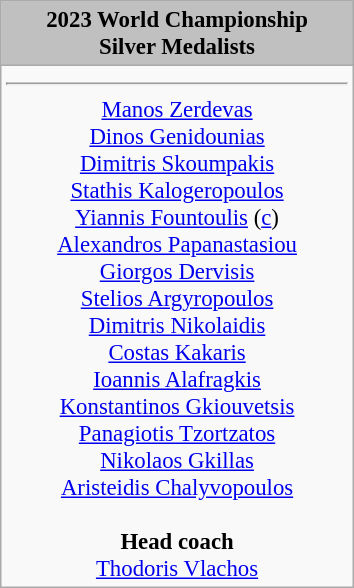<table class="wikitable" style="font-size:95%; text-align:center;">
<tr>
<td style="width: 15em" bgcolor=silver><strong>2023 World Championship<br>Silver Medalists</strong></td>
</tr>
<tr valign="top">
<td><strong></strong><hr><a href='#'>Manos Zerdevas</a><br><a href='#'>Dinos Genidounias</a><br><a href='#'>Dimitris Skoumpakis</a><br><a href='#'>Stathis Kalogeropoulos</a><br><a href='#'>Yiannis Fountoulis</a> (<a href='#'>c</a>)<br><a href='#'>Alexandros Papanastasiou</a><br><a href='#'>Giorgos Dervisis</a><br><a href='#'>Stelios Argyropoulos</a><br><a href='#'>Dimitris Nikolaidis</a><br><a href='#'>Costas Kakaris</a><br><a href='#'>Ioannis Alafragkis</a><br><a href='#'>Konstantinos Gkiouvetsis</a><br><a href='#'>Panagiotis Tzortzatos</a><br><a href='#'>Nikolaos Gkillas</a><br><a href='#'>Aristeidis Chalyvopoulos</a><br><br><strong>Head coach</strong><br><a href='#'>Thodoris Vlachos</a></td>
</tr>
</table>
